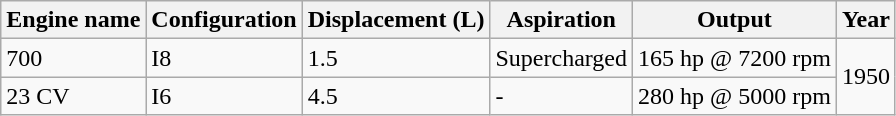<table class="wikitable sortable">
<tr>
<th>Engine name</th>
<th>Configuration</th>
<th>Displacement (L)</th>
<th>Aspiration</th>
<th>Output</th>
<th>Year</th>
</tr>
<tr>
<td>700</td>
<td>I8</td>
<td>1.5</td>
<td>Supercharged</td>
<td>165 hp @ 7200 rpm</td>
<td rowspan="2">1950</td>
</tr>
<tr>
<td>23 CV</td>
<td>I6</td>
<td>4.5</td>
<td>-</td>
<td>280 hp @ 5000 rpm</td>
</tr>
</table>
